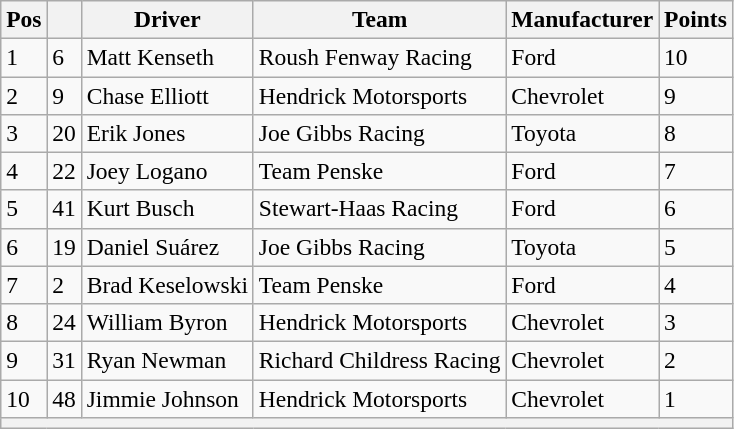<table class="wikitable" style="font-size:98%">
<tr>
<th>Pos</th>
<th></th>
<th>Driver</th>
<th>Team</th>
<th>Manufacturer</th>
<th>Points</th>
</tr>
<tr>
<td>1</td>
<td>6</td>
<td>Matt Kenseth</td>
<td>Roush Fenway Racing</td>
<td>Ford</td>
<td>10</td>
</tr>
<tr>
<td>2</td>
<td>9</td>
<td>Chase Elliott</td>
<td>Hendrick Motorsports</td>
<td>Chevrolet</td>
<td>9</td>
</tr>
<tr>
<td>3</td>
<td>20</td>
<td>Erik Jones</td>
<td>Joe Gibbs Racing</td>
<td>Toyota</td>
<td>8</td>
</tr>
<tr>
<td>4</td>
<td>22</td>
<td>Joey Logano</td>
<td>Team Penske</td>
<td>Ford</td>
<td>7</td>
</tr>
<tr>
<td>5</td>
<td>41</td>
<td>Kurt Busch</td>
<td>Stewart-Haas Racing</td>
<td>Ford</td>
<td>6</td>
</tr>
<tr>
<td>6</td>
<td>19</td>
<td>Daniel Suárez</td>
<td>Joe Gibbs Racing</td>
<td>Toyota</td>
<td>5</td>
</tr>
<tr>
<td>7</td>
<td>2</td>
<td>Brad Keselowski</td>
<td>Team Penske</td>
<td>Ford</td>
<td>4</td>
</tr>
<tr>
<td>8</td>
<td>24</td>
<td>William Byron</td>
<td>Hendrick Motorsports</td>
<td>Chevrolet</td>
<td>3</td>
</tr>
<tr>
<td>9</td>
<td>31</td>
<td>Ryan Newman</td>
<td>Richard Childress Racing</td>
<td>Chevrolet</td>
<td>2</td>
</tr>
<tr>
<td>10</td>
<td>48</td>
<td>Jimmie Johnson</td>
<td>Hendrick Motorsports</td>
<td>Chevrolet</td>
<td>1</td>
</tr>
<tr>
<th colspan="6"></th>
</tr>
</table>
